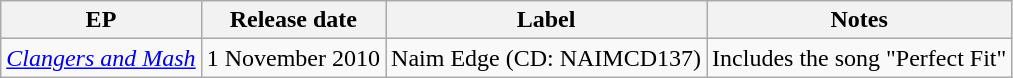<table class="wikitable">
<tr>
<th>EP</th>
<th>Release date</th>
<th>Label</th>
<th>Notes</th>
</tr>
<tr>
<td><em><a href='#'>Clangers and Mash</a></em></td>
<td>1 November 2010</td>
<td>Naim Edge (CD: NAIMCD137)</td>
<td>Includes the song "Perfect Fit"</td>
</tr>
</table>
